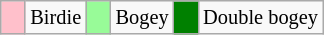<table class="wikitable" span = 50 style="font-size:85%">
<tr>
<td style="background: Pink;" width=10></td>
<td>Birdie</td>
<td style="background: PaleGreen;" width=10></td>
<td>Bogey</td>
<td style="background: Green;" width=10></td>
<td>Double bogey</td>
</tr>
</table>
